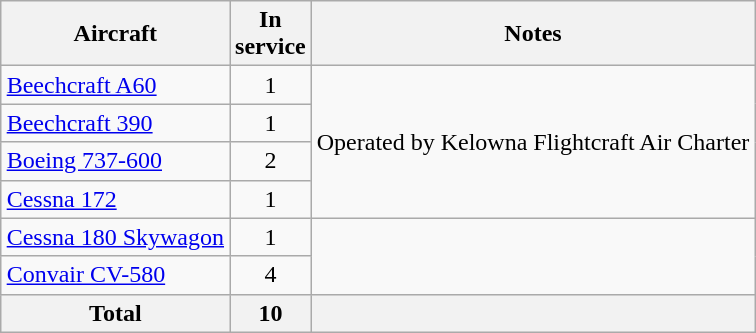<table class="wikitable" style="margin:0.5em auto; text-align:center">
<tr>
<th>Aircraft</th>
<th>In<br>service</th>
<th>Notes</th>
</tr>
<tr>
<td align=left><a href='#'>Beechcraft A60</a></td>
<td>1</td>
<td rowspan=4 align=left>Operated by Kelowna Flightcraft Air Charter</td>
</tr>
<tr>
<td align=left><a href='#'>Beechcraft 390</a></td>
<td>1</td>
</tr>
<tr>
<td align=left><a href='#'>Boeing 737-600</a></td>
<td>2</td>
</tr>
<tr>
<td align=left><a href='#'>Cessna 172</a></td>
<td>1</td>
</tr>
<tr>
<td align=left><a href='#'>Cessna 180 Skywagon</a></td>
<td>1</td>
</tr>
<tr>
<td align=left><a href='#'>Convair CV-580</a></td>
<td>4</td>
</tr>
<tr>
<th>Total</th>
<th>10</th>
<th></th>
</tr>
</table>
